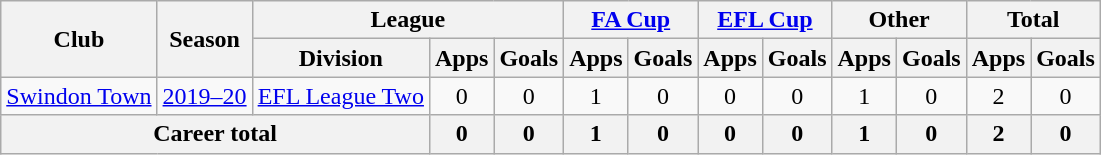<table class="wikitable" style="text-align:center;">
<tr>
<th rowspan="2">Club</th>
<th rowspan="2">Season</th>
<th colspan="3">League</th>
<th colspan="2"><a href='#'>FA Cup</a></th>
<th colspan="2"><a href='#'>EFL Cup</a></th>
<th colspan="2">Other</th>
<th colspan="2">Total</th>
</tr>
<tr>
<th>Division</th>
<th>Apps</th>
<th>Goals</th>
<th>Apps</th>
<th>Goals</th>
<th>Apps</th>
<th>Goals</th>
<th>Apps</th>
<th>Goals</th>
<th>Apps</th>
<th>Goals</th>
</tr>
<tr>
<td><a href='#'>Swindon Town</a></td>
<td><a href='#'>2019–20</a></td>
<td><a href='#'>EFL League Two</a></td>
<td>0</td>
<td>0</td>
<td>1</td>
<td>0</td>
<td>0</td>
<td>0</td>
<td>1</td>
<td>0</td>
<td>2</td>
<td>0</td>
</tr>
<tr>
<th colspan="3">Career total</th>
<th>0</th>
<th>0</th>
<th>1</th>
<th>0</th>
<th>0</th>
<th>0</th>
<th>1</th>
<th>0</th>
<th>2</th>
<th>0</th>
</tr>
</table>
